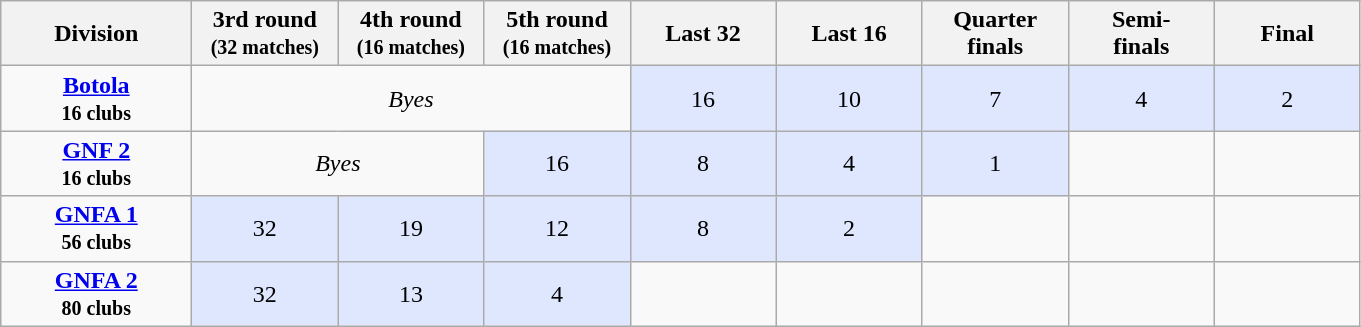<table class="wikitable" style="text-align: center;">
<tr>
<th width=120px>Division</th>
<th width=90px>3rd round<br><small>(32 matches)</small></th>
<th width=90px>4th round<br><small>(16 matches)</small></th>
<th width=90px>5th round<br><small>(16 matches)</small></th>
<th width=90px>Last 32 <br></th>
<th width=90px>Last 16<br></th>
<th width=90px>Quarter<br>finals</th>
<th width=90px>Semi-<br>finals</th>
<th width=90px>Final</th>
</tr>
<tr>
<td><strong><a href='#'>Botola</a><br><small>16 clubs</small></strong></td>
<td colspan=3><em>Byes</em></td>
<td style="background:#DFE7FF;">16</td>
<td style="background:#DFE7FF;">10</td>
<td style="background:#DFE7FF;">7</td>
<td style="background:#DFE7FF;">4</td>
<td style="background:#DFE7FF;">2</td>
</tr>
<tr>
<td><strong><a href='#'>GNF 2</a><br><small>16 clubs</small></strong></td>
<td colspan=2><em>Byes</em></td>
<td style="background:#DFE7FF;">16</td>
<td style="background:#DFE7FF;">8</td>
<td style="background:#DFE7FF;">4</td>
<td style="background:#DFE7FF;">1</td>
<td></td>
<td></td>
</tr>
<tr>
<td><strong><a href='#'>GNFA 1</a><br><small>56 clubs</small></strong></td>
<td style="background:#DFE7FF;">32</td>
<td style="background:#DFE7FF;">19</td>
<td style="background:#DFE7FF;">12</td>
<td style="background:#DFE7FF;">8</td>
<td style="background:#DFE7FF;">2</td>
<td></td>
<td></td>
</tr>
<tr>
<td><strong><a href='#'>GNFA 2</a><br><small>80 clubs</small></strong></td>
<td style="background:#DFE7FF;">32</td>
<td style="background:#DFE7FF;">13</td>
<td style="background:#DFE7FF;">4</td>
<td></td>
<td></td>
<td></td>
<td></td>
<td></td>
</tr>
</table>
